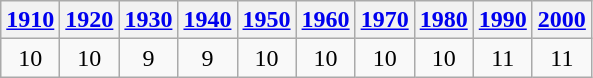<table class=wikitable style="text-align:center">
<tr>
<th><a href='#'>1910</a></th>
<th><a href='#'>1920</a></th>
<th><a href='#'>1930</a></th>
<th><a href='#'>1940</a></th>
<th><a href='#'>1950</a></th>
<th><a href='#'>1960</a></th>
<th><a href='#'>1970</a></th>
<th><a href='#'>1980</a></th>
<th><a href='#'>1990</a></th>
<th><a href='#'>2000</a></th>
</tr>
<tr>
<td>10</td>
<td>10</td>
<td>9</td>
<td>9</td>
<td>10</td>
<td>10</td>
<td>10</td>
<td>10</td>
<td>11</td>
<td>11</td>
</tr>
</table>
